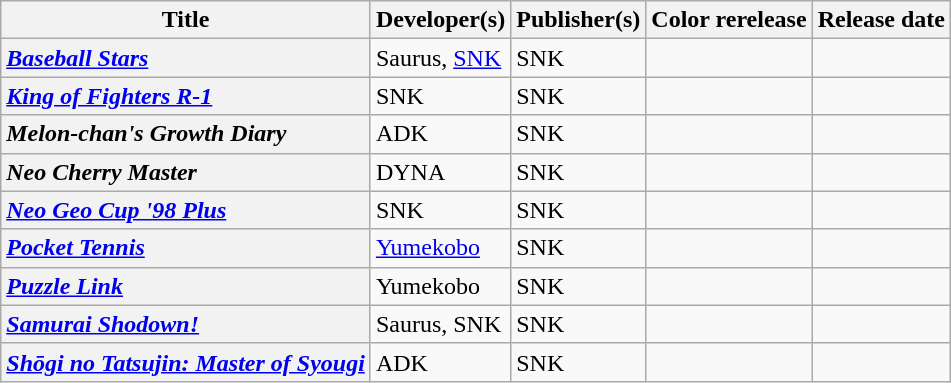<table class="wikitable sortable" width="auto">
<tr>
<th>Title</th>
<th>Developer(s)</th>
<th>Publisher(s)</th>
<th>Color rerelease</th>
<th>Release date</th>
</tr>
<tr>
<th style="text-align: left;"><em><a href='#'>Baseball Stars</a></em></th>
<td>Saurus, <a href='#'>SNK</a></td>
<td>SNK</td>
<td></td>
<td></td>
</tr>
<tr>
<th style="text-align: left;"><em><a href='#'>King of Fighters R-1</a></em></th>
<td>SNK</td>
<td>SNK</td>
<td></td>
<td></td>
</tr>
<tr>
<th style="text-align: left;"><em>Melon-chan's Growth Diary</em></th>
<td>ADK</td>
<td>SNK</td>
<td></td>
<td></td>
</tr>
<tr>
<th style="text-align: left;"><em>Neo Cherry Master</em></th>
<td>DYNA</td>
<td>SNK</td>
<td></td>
<td></td>
</tr>
<tr>
<th style="text-align: left;"><em><a href='#'>Neo Geo Cup '98 Plus</a></em></th>
<td>SNK</td>
<td>SNK</td>
<td></td>
<td></td>
</tr>
<tr>
<th style="text-align: left;"><em><a href='#'>Pocket Tennis</a></em></th>
<td><a href='#'>Yumekobo</a></td>
<td>SNK</td>
<td></td>
<td></td>
</tr>
<tr>
<th style="text-align: left;"><em><a href='#'>Puzzle Link</a></em></th>
<td>Yumekobo</td>
<td>SNK</td>
<td></td>
<td></td>
</tr>
<tr>
<th style="text-align: left;"><em><a href='#'>Samurai Shodown!</a></em></th>
<td>Saurus, SNK</td>
<td>SNK</td>
<td></td>
<td></td>
</tr>
<tr>
<th style="text-align: left;"><em><a href='#'>Shōgi no Tatsujin: Master of Syougi</a></em></th>
<td>ADK</td>
<td>SNK</td>
<td></td>
<td></td>
</tr>
</table>
